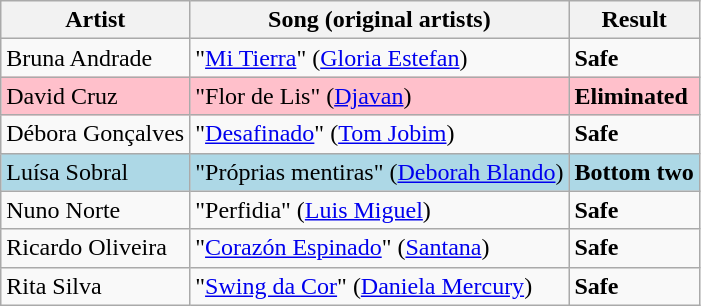<table class=wikitable>
<tr>
<th>Artist</th>
<th>Song (original artists)</th>
<th>Result</th>
</tr>
<tr>
<td>Bruna Andrade</td>
<td>"<a href='#'>Mi Tierra</a>" (<a href='#'>Gloria Estefan</a>)</td>
<td><strong>Safe</strong></td>
</tr>
<tr style="background:pink;">
<td>David Cruz</td>
<td>"Flor de Lis" (<a href='#'>Djavan</a>)</td>
<td><strong>Eliminated</strong></td>
</tr>
<tr>
<td>Débora Gonçalves</td>
<td>"<a href='#'>Desafinado</a>" (<a href='#'>Tom Jobim</a>)</td>
<td><strong>Safe</strong></td>
</tr>
<tr style="background:lightblue;">
<td>Luísa Sobral</td>
<td>"Próprias mentiras" (<a href='#'>Deborah Blando</a>)</td>
<td><strong>Bottom two</strong></td>
</tr>
<tr>
<td>Nuno Norte</td>
<td>"Perfidia" (<a href='#'>Luis Miguel</a>)</td>
<td><strong>Safe</strong></td>
</tr>
<tr>
<td>Ricardo Oliveira</td>
<td>"<a href='#'>Corazón Espinado</a>" (<a href='#'>Santana</a>)</td>
<td><strong>Safe</strong></td>
</tr>
<tr>
<td>Rita Silva</td>
<td>"<a href='#'>Swing da Cor</a>" (<a href='#'>Daniela Mercury</a>)</td>
<td><strong>Safe</strong></td>
</tr>
</table>
